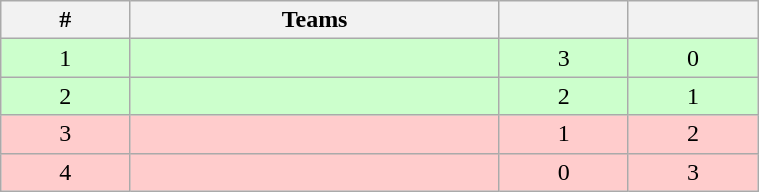<table class="wikitable" width="40%" style="text-align:center;">
<tr>
<th width="7%">#</th>
<th width="20%">Teams</th>
<th width="7%"></th>
<th width="7%"></th>
</tr>
<tr bgcolor="#cfc">
<td>1</td>
<td align=left></td>
<td>3</td>
<td>0</td>
</tr>
<tr bgcolor="#cfc">
<td>2</td>
<td align=left></td>
<td>2</td>
<td>1</td>
</tr>
<tr bgcolor=#fcc>
<td>3</td>
<td align=left></td>
<td>1</td>
<td>2</td>
</tr>
<tr bgcolor=#fcc>
<td>4</td>
<td align=left></td>
<td>0</td>
<td>3</td>
</tr>
</table>
